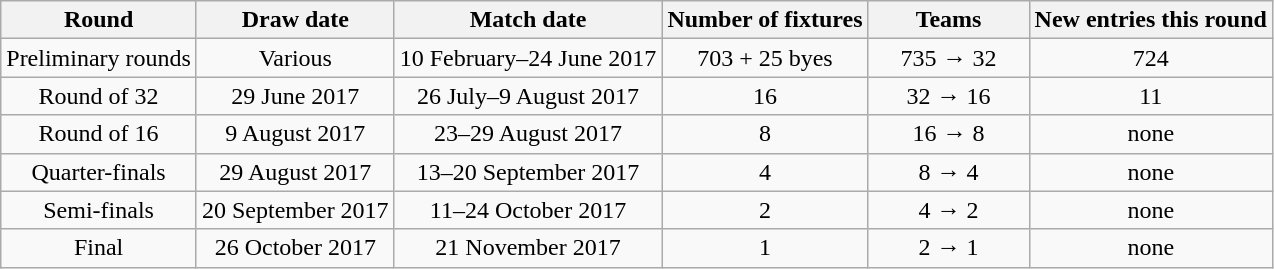<table class="wikitable" style="text-align:center">
<tr>
<th>Round</th>
<th>Draw date</th>
<th>Match date</th>
<th>Number of fixtures</th>
<th style="width:100px;">Teams</th>
<th>New entries this round</th>
</tr>
<tr>
<td>Preliminary rounds</td>
<td>Various</td>
<td>10 February–24 June 2017</td>
<td>703 + 25 byes</td>
<td>735 → 32</td>
<td>724</td>
</tr>
<tr>
<td>Round of 32</td>
<td>29 June 2017</td>
<td>26 July–9 August 2017</td>
<td>16</td>
<td>32 → 16</td>
<td>11</td>
</tr>
<tr>
<td>Round of 16</td>
<td>9 August 2017</td>
<td>23–29 August 2017</td>
<td>8</td>
<td>16 → 8</td>
<td>none</td>
</tr>
<tr>
<td>Quarter-finals</td>
<td>29 August 2017</td>
<td>13–20 September 2017</td>
<td>4</td>
<td>8 → 4</td>
<td>none</td>
</tr>
<tr>
<td>Semi-finals</td>
<td>20 September 2017</td>
<td>11–24 October 2017</td>
<td>2</td>
<td>4 → 2</td>
<td>none</td>
</tr>
<tr>
<td>Final</td>
<td>26 October 2017</td>
<td>21 November 2017</td>
<td>1</td>
<td>2 → 1</td>
<td>none</td>
</tr>
</table>
